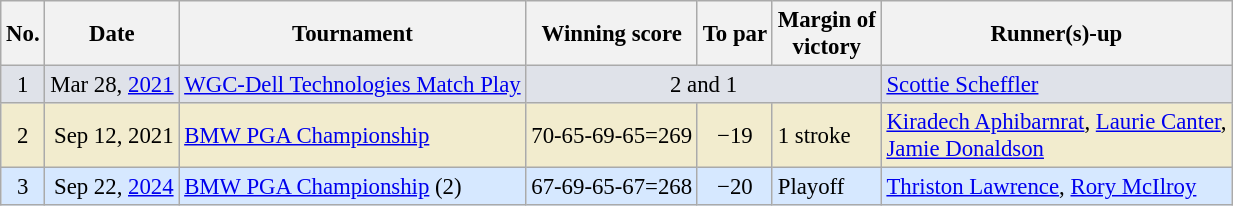<table class="wikitable" style="font-size:95%;">
<tr>
<th>No.</th>
<th>Date</th>
<th>Tournament</th>
<th>Winning score</th>
<th>To par</th>
<th>Margin of<br>victory</th>
<th>Runner(s)-up</th>
</tr>
<tr style="background:#dfe2e9;">
<td align=center>1</td>
<td align=right>Mar 28, <a href='#'>2021</a></td>
<td><a href='#'>WGC-Dell Technologies Match Play</a></td>
<td colspan=3 align=center>2 and 1</td>
<td> <a href='#'>Scottie Scheffler</a></td>
</tr>
<tr style="background:#f2ecce;">
<td align=center>2</td>
<td align=right>Sep 12, 2021</td>
<td><a href='#'>BMW PGA Championship</a></td>
<td>70-65-69-65=269</td>
<td align=center>−19</td>
<td>1 stroke</td>
<td> <a href='#'>Kiradech Aphibarnrat</a>,  <a href='#'>Laurie Canter</a>,<br> <a href='#'>Jamie Donaldson</a></td>
</tr>
<tr style="background:#D6E8FF;">
<td align=center>3</td>
<td align=right>Sep 22, <a href='#'>2024</a></td>
<td><a href='#'>BMW PGA Championship</a> (2)</td>
<td>67-69-65-67=268</td>
<td align=center>−20</td>
<td>Playoff</td>
<td> <a href='#'>Thriston Lawrence</a>,  <a href='#'>Rory McIlroy</a></td>
</tr>
</table>
